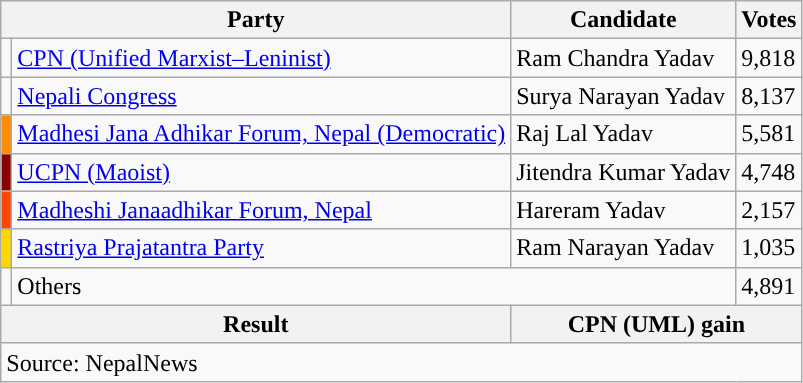<table class="wikitable">
<tr>
<th colspan="2">Party</th>
<th>Candidate</th>
<th>Votes</th>
</tr>
<tr>
<td style="background-color:"></td>
<td><a href='#'>CPN (Unified Marxist–Leninist)</a></td>
<td>Ram Chandra Yadav</td>
<td>9,818</td>
</tr>
<tr>
<td style="background-color:"></td>
<td><a href='#'>Nepali Congress</a></td>
<td>Surya Narayan Yadav</td>
<td>8,137</td>
</tr>
<tr>
<td style="background-color:darkorange"></td>
<td><a href='#'>Madhesi Jana Adhikar Forum, Nepal (Democratic)</a></td>
<td>Raj Lal Yadav</td>
<td>5,581</td>
</tr>
<tr>
<td style="background-color:darkred"></td>
<td><a href='#'>UCPN (Maoist)</a></td>
<td>Jitendra Kumar Yadav</td>
<td>4,748</td>
</tr>
<tr>
<td style="background-color:orangered"></td>
<td><a href='#'>Madheshi Janaadhikar Forum, Nepal</a></td>
<td>Hareram Yadav</td>
<td>2,157</td>
</tr>
<tr>
<td style="background-color:gold"></td>
<td><a href='#'>Rastriya Prajatantra Party</a></td>
<td>Ram Narayan Yadav</td>
<td>1,035</td>
</tr>
<tr>
<td></td>
<td colspan="2">Others</td>
<td>4,891</td>
</tr>
<tr>
<th colspan="2">Result</th>
<th colspan="2">CPN (UML) gain</th>
</tr>
<tr>
<td colspan="4">Source: NepalNews</td>
</tr>
</table>
